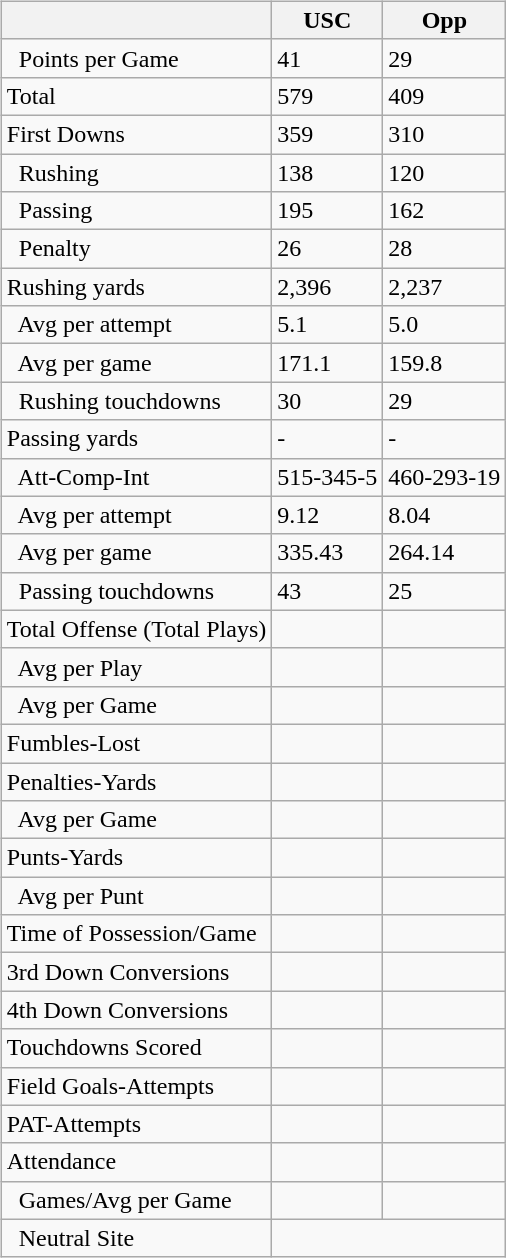<table ->
<tr>
<td valign="top"><br><table class="wikitable" style="white-space:nowrap;">
<tr>
<th></th>
<th>USC</th>
<th>Opp</th>
</tr>
<tr>
<td>  Points per Game</td>
<td>41</td>
<td>29</td>
</tr>
<tr>
<td>Total</td>
<td>579</td>
<td>409</td>
</tr>
<tr>
<td>First Downs</td>
<td>359</td>
<td>310</td>
</tr>
<tr>
<td>  Rushing</td>
<td>138</td>
<td>120</td>
</tr>
<tr>
<td>  Passing</td>
<td>195</td>
<td>162</td>
</tr>
<tr>
<td>  Penalty</td>
<td>26</td>
<td>28</td>
</tr>
<tr>
<td>Rushing yards</td>
<td>2,396</td>
<td>2,237</td>
</tr>
<tr>
<td>  Avg per attempt</td>
<td>5.1</td>
<td>5.0</td>
</tr>
<tr>
<td>  Avg per game</td>
<td>171.1</td>
<td>159.8</td>
</tr>
<tr>
<td>  Rushing touchdowns</td>
<td>30</td>
<td>29</td>
</tr>
<tr>
<td>Passing yards</td>
<td>-</td>
<td>-</td>
</tr>
<tr>
<td>  Att-Comp-Int</td>
<td>515-345-5</td>
<td>460-293-19</td>
</tr>
<tr>
<td>  Avg per attempt</td>
<td>9.12</td>
<td>8.04</td>
</tr>
<tr>
<td>  Avg per game</td>
<td>335.43</td>
<td>264.14</td>
</tr>
<tr>
<td>  Passing touchdowns</td>
<td>43</td>
<td>25</td>
</tr>
<tr>
<td>Total Offense (Total Plays)</td>
<td></td>
<td></td>
</tr>
<tr>
<td>  Avg per Play</td>
<td></td>
<td></td>
</tr>
<tr>
<td>  Avg per Game</td>
<td></td>
<td></td>
</tr>
<tr>
<td>Fumbles-Lost</td>
<td></td>
<td></td>
</tr>
<tr>
<td>Penalties-Yards</td>
<td></td>
<td></td>
</tr>
<tr>
<td>  Avg per Game</td>
<td></td>
<td></td>
</tr>
<tr>
<td>Punts-Yards</td>
<td></td>
<td></td>
</tr>
<tr>
<td>  Avg per Punt</td>
<td></td>
<td></td>
</tr>
<tr>
<td>Time of Possession/Game</td>
<td></td>
<td></td>
</tr>
<tr>
<td>3rd Down Conversions</td>
<td></td>
<td></td>
</tr>
<tr>
<td>4th Down Conversions</td>
<td></td>
<td></td>
</tr>
<tr>
<td>Touchdowns Scored</td>
<td></td>
<td></td>
</tr>
<tr>
<td>Field Goals-Attempts</td>
<td></td>
<td></td>
</tr>
<tr>
<td>PAT-Attempts</td>
<td></td>
<td></td>
</tr>
<tr>
<td>Attendance</td>
<td></td>
<td></td>
</tr>
<tr>
<td>  Games/Avg per Game</td>
<td></td>
<td></td>
</tr>
<tr>
<td>  Neutral Site</td>
<td colspan="2" align="center"></td>
</tr>
</table>
</td>
</tr>
</table>
